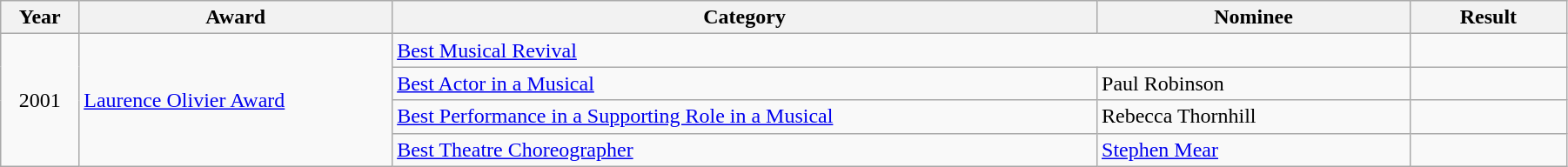<table class="wikitable" width="95%">
<tr>
<th width="5%">Year</th>
<th width="20%">Award</th>
<th width="45%">Category</th>
<th width="20%">Nominee</th>
<th width="10%">Result</th>
</tr>
<tr>
<td rowspan="4" align="center">2001</td>
<td rowspan="4"><a href='#'>Laurence Olivier Award</a></td>
<td colspan="2"><a href='#'>Best Musical Revival</a></td>
<td></td>
</tr>
<tr>
<td><a href='#'>Best Actor in a Musical</a></td>
<td>Paul Robinson</td>
<td></td>
</tr>
<tr>
<td><a href='#'>Best Performance in a Supporting Role in a Musical</a></td>
<td>Rebecca Thornhill</td>
<td></td>
</tr>
<tr>
<td><a href='#'>Best Theatre Choreographer</a></td>
<td><a href='#'>Stephen Mear</a></td>
<td></td>
</tr>
</table>
